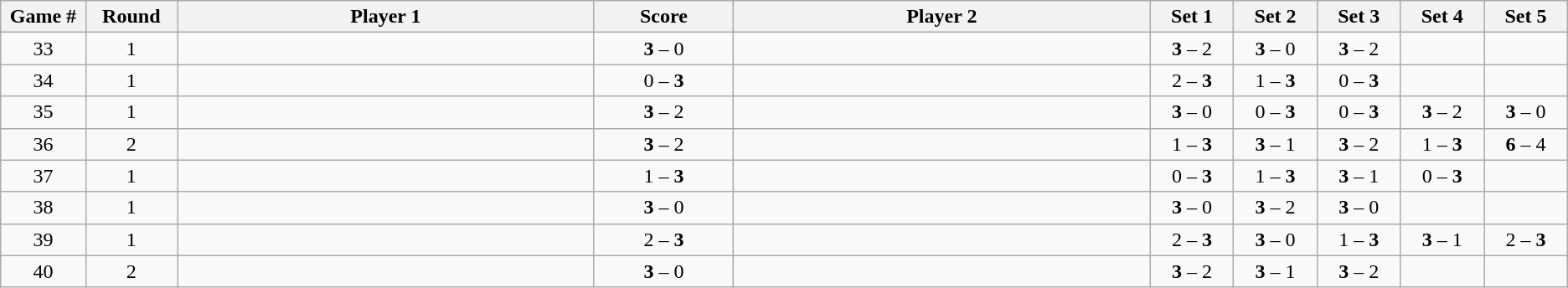<table class="wikitable">
<tr>
<th width="2%">Game #</th>
<th width="2%">Round</th>
<th width="15%">Player 1</th>
<th width="5%">Score</th>
<th width="15%">Player 2</th>
<th width="3%">Set 1</th>
<th width="3%">Set 2</th>
<th width="3%">Set 3</th>
<th width="3%">Set 4</th>
<th width="3%">Set 5</th>
</tr>
<tr style=text-align:center;">
<td>33</td>
<td>1</td>
<td></td>
<td><strong>3</strong> – 0</td>
<td></td>
<td><strong>3</strong> – 2</td>
<td><strong>3</strong> – 0</td>
<td><strong>3</strong> – 2</td>
<td></td>
<td></td>
</tr>
<tr style=text-align:center;">
<td>34</td>
<td>1</td>
<td></td>
<td>0 – <strong>3</strong></td>
<td></td>
<td>2 – <strong>3</strong></td>
<td>1 – <strong>3</strong></td>
<td>0 – <strong>3</strong></td>
<td></td>
<td></td>
</tr>
<tr style=text-align:center;">
<td>35</td>
<td>1</td>
<td></td>
<td><strong>3</strong> – 2</td>
<td></td>
<td><strong>3</strong> – 0</td>
<td>0 – <strong>3</strong></td>
<td>0 – <strong>3</strong></td>
<td><strong>3</strong> – 2</td>
<td><strong>3</strong> – 0</td>
</tr>
<tr style=text-align:center;">
<td>36</td>
<td>2</td>
<td></td>
<td><strong>3</strong> – 2</td>
<td></td>
<td>1 – <strong>3</strong></td>
<td><strong>3</strong> – 1</td>
<td><strong>3</strong> – 2</td>
<td>1 – <strong>3</strong></td>
<td><strong>6</strong> – 4</td>
</tr>
<tr style=text-align:center;">
<td>37</td>
<td>1</td>
<td></td>
<td>1 – <strong>3</strong></td>
<td></td>
<td>0 – <strong>3</strong></td>
<td>1 – <strong>3</strong></td>
<td><strong>3</strong> – 1</td>
<td>0 – <strong>3</strong></td>
<td></td>
</tr>
<tr style=text-align:center;">
<td>38</td>
<td>1</td>
<td></td>
<td><strong>3</strong> – 0</td>
<td></td>
<td><strong>3</strong> – 0</td>
<td><strong>3</strong> – 2</td>
<td><strong>3</strong> – 0</td>
<td></td>
<td></td>
</tr>
<tr style=text-align:center;">
<td>39</td>
<td>1</td>
<td></td>
<td>2 – <strong>3</strong></td>
<td></td>
<td>2 – <strong>3</strong></td>
<td><strong>3</strong> – 0</td>
<td>1 – <strong>3</strong></td>
<td><strong>3</strong> – 1</td>
<td>2 – <strong>3</strong></td>
</tr>
<tr style=text-align:center;">
<td>40</td>
<td>2</td>
<td></td>
<td><strong>3</strong> – 0</td>
<td></td>
<td><strong>3</strong> – 2</td>
<td><strong>3</strong> – 1</td>
<td><strong>3</strong> – 2</td>
<td></td>
<td></td>
</tr>
</table>
